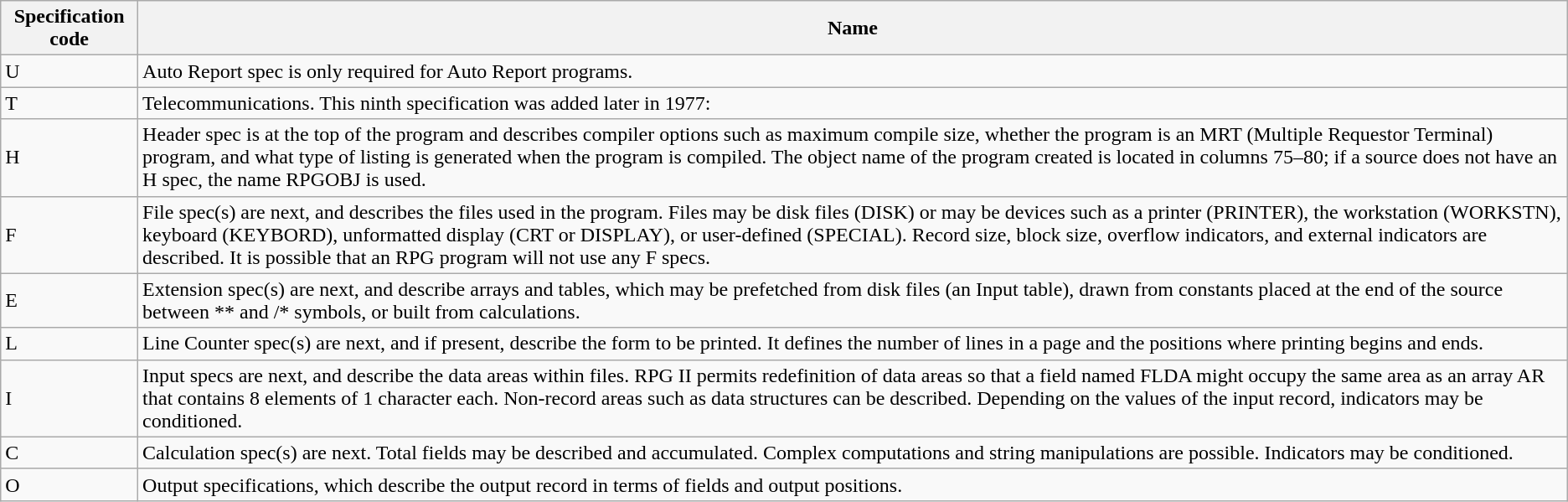<table class="wikitable sortable" border="1">
<tr>
<th>Specification code</th>
<th>Name</th>
</tr>
<tr>
<td>U</td>
<td>Auto Report spec is only required for Auto Report programs.</td>
</tr>
<tr>
<td>T</td>
<td>Telecommunications. This ninth specification was added later in 1977:</td>
</tr>
<tr>
<td>H</td>
<td>Header spec is at the top of the program and describes compiler options such as maximum compile size, whether the program is an MRT (Multiple Requestor Terminal) program, and what type of listing is generated when the program is compiled.  The object name of the program created is located in columns 75–80; if a source does not have an H spec, the name RPGOBJ is used.</td>
</tr>
<tr>
<td>F</td>
<td>File spec(s) are next, and describes the files used in the program.  Files may be disk files (DISK) or may be devices such as a printer (PRINTER), the workstation (WORKSTN), keyboard (KEYBORD), unformatted display (CRT or DISPLAY), or user-defined (SPECIAL).  Record size, block size, overflow indicators, and external indicators are described.  It is possible that an RPG program will not use any F specs.</td>
</tr>
<tr>
<td>E</td>
<td>Extension spec(s) are next, and describe arrays and tables, which may be prefetched from disk files (an Input table), drawn from constants placed at the end of the source between ** and /* symbols, or built from calculations.</td>
</tr>
<tr>
<td>L</td>
<td>Line Counter spec(s) are next, and if present, describe the form to be printed.  It defines the number of lines in a page and the positions where printing begins and ends.</td>
</tr>
<tr>
<td>I</td>
<td>Input specs are next, and describe the data areas within files.  RPG II permits redefinition of data areas so that a field named FLDA might occupy the same area as an array AR that contains 8 elements of 1 character each.  Non-record areas such as data structures can be described.  Depending on the values of the input record, indicators may be conditioned.</td>
</tr>
<tr>
<td>C</td>
<td>Calculation spec(s) are next.  Total fields may be described and accumulated.  Complex computations and string manipulations are possible.  Indicators may be conditioned.</td>
</tr>
<tr>
<td>O</td>
<td>Output specifications, which describe the output record in terms of fields and output positions.</td>
</tr>
</table>
